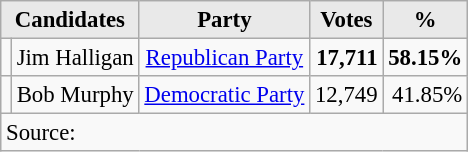<table class=wikitable style="font-size:95%; text-align:right;">
<tr>
<th style="background-color:#E9E9E9" align=center colspan=2>Candidates</th>
<th style="background-color:#E9E9E9" align=center>Party</th>
<th style="background-color:#E9E9E9" align=center>Votes</th>
<th style="background-color:#E9E9E9" align=center>%</th>
</tr>
<tr>
<td></td>
<td align=left>Jim Halligan</td>
<td align=center><a href='#'>Republican Party</a></td>
<td><strong>17,711</strong></td>
<td><strong>58.15%</strong></td>
</tr>
<tr>
<td></td>
<td align=left>Bob Murphy</td>
<td align=center><a href='#'>Democratic Party</a></td>
<td>12,749</td>
<td>41.85%</td>
</tr>
<tr>
<td align="left" colspan=6>Source: </td>
</tr>
</table>
